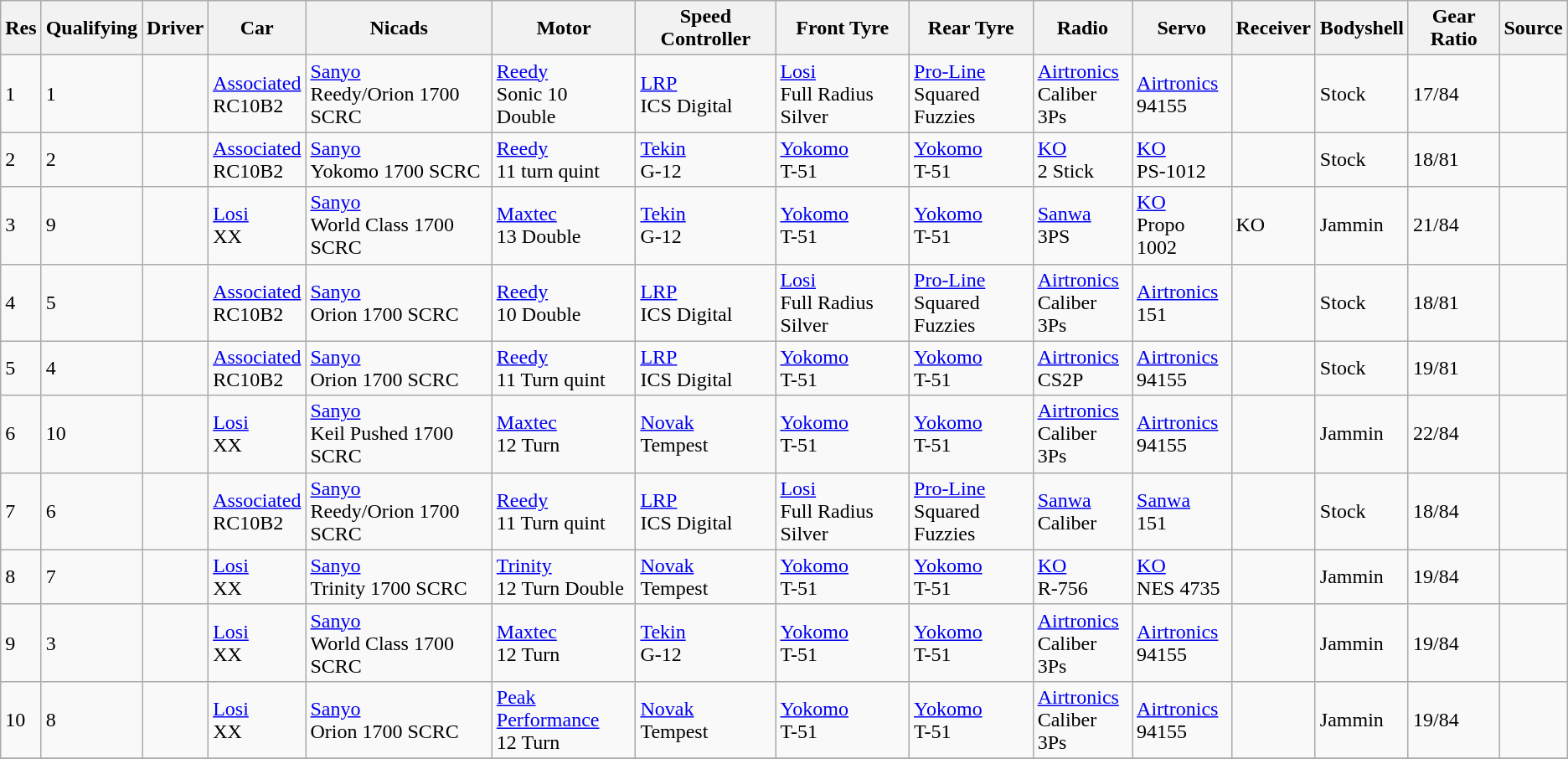<table class="wikitable sortable">
<tr>
<th>Res</th>
<th>Qualifying</th>
<th>Driver</th>
<th>Car</th>
<th>Nicads</th>
<th>Motor</th>
<th>Speed Controller</th>
<th>Front Tyre</th>
<th>Rear Tyre</th>
<th>Radio</th>
<th>Servo</th>
<th>Receiver</th>
<th>Bodyshell</th>
<th>Gear Ratio</th>
<th>Source</th>
</tr>
<tr>
<td>1</td>
<td>1</td>
<td></td>
<td><a href='#'>Associated</a> <br> RC10B2</td>
<td><a href='#'>Sanyo</a> <br> Reedy/Orion 1700 SCRC</td>
<td><a href='#'>Reedy</a> <br> Sonic 10 Double</td>
<td><a href='#'>LRP</a> <br> ICS Digital</td>
<td><a href='#'>Losi</a> <br> Full Radius Silver</td>
<td><a href='#'>Pro-Line</a> <br> Squared Fuzzies</td>
<td><a href='#'>Airtronics</a> <br> Caliber 3Ps</td>
<td><a href='#'>Airtronics</a> <br> 94155</td>
<td></td>
<td>Stock</td>
<td>17/84</td>
<td></td>
</tr>
<tr>
<td>2</td>
<td>2</td>
<td></td>
<td><a href='#'>Associated</a> <br> RC10B2</td>
<td><a href='#'>Sanyo</a> <br> Yokomo 1700 SCRC</td>
<td><a href='#'>Reedy</a> <br> 11 turn quint</td>
<td><a href='#'>Tekin</a> <br> G-12</td>
<td><a href='#'>Yokomo</a> <br> T-51</td>
<td><a href='#'>Yokomo</a> <br> T-51</td>
<td><a href='#'>KO</a> <br> 2 Stick</td>
<td><a href='#'>KO</a> <br> PS-1012</td>
<td></td>
<td>Stock</td>
<td>18/81</td>
<td></td>
</tr>
<tr>
<td>3</td>
<td>9</td>
<td></td>
<td><a href='#'>Losi</a> <br> XX</td>
<td><a href='#'>Sanyo</a> <br> World Class 1700 SCRC</td>
<td><a href='#'>Maxtec</a> <br> 13 Double</td>
<td><a href='#'>Tekin</a> <br> G-12</td>
<td><a href='#'>Yokomo</a> <br> T-51</td>
<td><a href='#'>Yokomo</a> <br> T-51</td>
<td><a href='#'>Sanwa</a> <br> 3PS</td>
<td><a href='#'>KO</a> <br> Propo 1002</td>
<td>KO</td>
<td>Jammin</td>
<td>21/84</td>
<td></td>
</tr>
<tr>
<td>4</td>
<td>5</td>
<td></td>
<td><a href='#'>Associated</a> <br> RC10B2</td>
<td><a href='#'>Sanyo</a> <br> Orion 1700 SCRC</td>
<td><a href='#'>Reedy</a> <br> 10 Double</td>
<td><a href='#'>LRP</a> <br> ICS Digital</td>
<td><a href='#'>Losi</a> <br> Full Radius Silver</td>
<td><a href='#'>Pro-Line</a> <br> Squared Fuzzies</td>
<td><a href='#'>Airtronics</a> <br> Caliber 3Ps</td>
<td><a href='#'>Airtronics</a> <br> 151</td>
<td></td>
<td>Stock</td>
<td>18/81</td>
<td></td>
</tr>
<tr>
<td>5</td>
<td>4</td>
<td></td>
<td><a href='#'>Associated</a> <br> RC10B2</td>
<td><a href='#'>Sanyo</a> <br> Orion 1700 SCRC</td>
<td><a href='#'>Reedy</a> <br> 11 Turn quint</td>
<td><a href='#'>LRP</a> <br> ICS Digital</td>
<td><a href='#'>Yokomo</a> <br> T-51</td>
<td><a href='#'>Yokomo</a> <br> T-51</td>
<td><a href='#'>Airtronics</a> <br> CS2P</td>
<td><a href='#'>Airtronics</a> <br> 94155</td>
<td></td>
<td>Stock</td>
<td>19/81</td>
<td></td>
</tr>
<tr>
<td>6</td>
<td>10</td>
<td></td>
<td><a href='#'>Losi</a> <br> XX</td>
<td><a href='#'>Sanyo</a> <br> Keil Pushed 1700 SCRC</td>
<td><a href='#'>Maxtec</a> <br> 12 Turn</td>
<td><a href='#'>Novak</a> <br> Tempest</td>
<td><a href='#'>Yokomo</a> <br> T-51</td>
<td><a href='#'>Yokomo</a> <br> T-51</td>
<td><a href='#'>Airtronics</a> <br> Caliber 3Ps</td>
<td><a href='#'>Airtronics</a> <br> 94155</td>
<td></td>
<td>Jammin</td>
<td>22/84</td>
<td></td>
</tr>
<tr>
<td>7</td>
<td>6</td>
<td></td>
<td><a href='#'>Associated</a> <br> RC10B2</td>
<td><a href='#'>Sanyo</a> <br> Reedy/Orion 1700 SCRC</td>
<td><a href='#'>Reedy</a> <br> 11 Turn quint</td>
<td><a href='#'>LRP</a> <br> ICS Digital</td>
<td><a href='#'>Losi</a> <br> Full Radius Silver</td>
<td><a href='#'>Pro-Line</a> <br> Squared Fuzzies</td>
<td><a href='#'>Sanwa</a> <br> Caliber</td>
<td><a href='#'>Sanwa</a> <br> 151</td>
<td></td>
<td>Stock</td>
<td>18/84</td>
<td></td>
</tr>
<tr>
<td>8</td>
<td>7</td>
<td></td>
<td><a href='#'>Losi</a> <br> XX</td>
<td><a href='#'>Sanyo</a> <br> Trinity 1700 SCRC</td>
<td><a href='#'>Trinity</a> <br> 12 Turn Double</td>
<td><a href='#'>Novak</a> <br> Tempest</td>
<td><a href='#'>Yokomo</a> <br> T-51</td>
<td><a href='#'>Yokomo</a> <br> T-51</td>
<td><a href='#'>KO</a> <br> R-756</td>
<td><a href='#'>KO</a> <br> NES 4735</td>
<td></td>
<td>Jammin</td>
<td>19/84</td>
<td></td>
</tr>
<tr>
<td>9</td>
<td>3</td>
<td></td>
<td><a href='#'>Losi</a> <br> XX</td>
<td><a href='#'>Sanyo</a> <br> World Class 1700 SCRC</td>
<td><a href='#'>Maxtec</a> <br> 12 Turn</td>
<td><a href='#'>Tekin</a> <br> G-12</td>
<td><a href='#'>Yokomo</a> <br> T-51</td>
<td><a href='#'>Yokomo</a> <br> T-51</td>
<td><a href='#'>Airtronics</a> <br> Caliber 3Ps</td>
<td><a href='#'>Airtronics</a> <br> 94155</td>
<td></td>
<td>Jammin</td>
<td>19/84</td>
<td></td>
</tr>
<tr>
<td>10</td>
<td>8</td>
<td></td>
<td><a href='#'>Losi</a> <br> XX</td>
<td><a href='#'>Sanyo</a> <br> Orion 1700 SCRC</td>
<td><a href='#'>Peak Performance</a> <br> 12 Turn</td>
<td><a href='#'>Novak</a> <br> Tempest</td>
<td><a href='#'>Yokomo</a> <br> T-51</td>
<td><a href='#'>Yokomo</a> <br> T-51</td>
<td><a href='#'>Airtronics</a> <br> Caliber 3Ps</td>
<td><a href='#'>Airtronics</a> <br> 94155</td>
<td></td>
<td>Jammin</td>
<td>19/84</td>
<td></td>
</tr>
<tr>
</tr>
</table>
